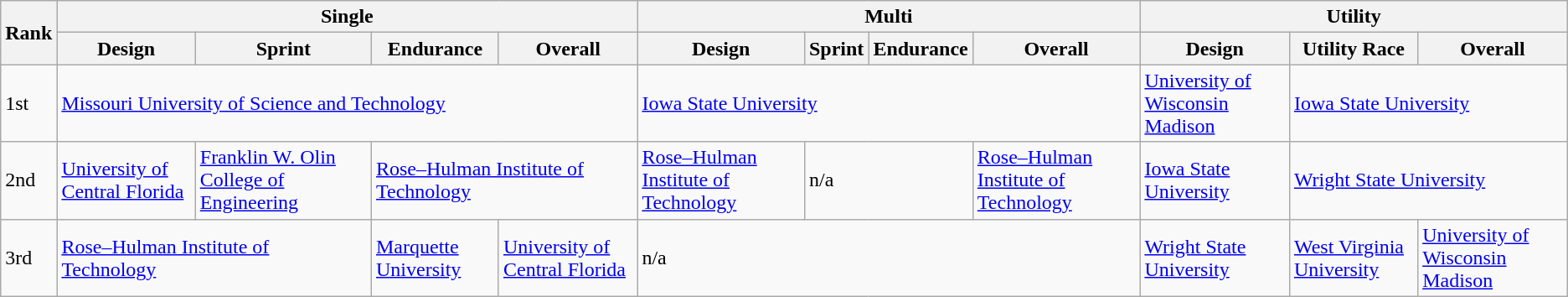<table class="wikitable mw-collapsible">
<tr>
<th rowspan="2">Rank</th>
<th colspan="4">Single</th>
<th colspan="4">Multi</th>
<th colspan="3">Utility</th>
</tr>
<tr>
<th>Design</th>
<th>Sprint</th>
<th>Endurance</th>
<th>Overall</th>
<th>Design</th>
<th>Sprint</th>
<th>Endurance</th>
<th>Overall</th>
<th>Design</th>
<th>Utility Race</th>
<th>Overall</th>
</tr>
<tr>
<td>1st</td>
<td colspan="4"><a href='#'>Missouri University of Science and Technology</a></td>
<td colspan="4"><a href='#'>Iowa State University</a></td>
<td><a href='#'>University of Wisconsin Madison</a></td>
<td colspan="2"><a href='#'>Iowa State University</a></td>
</tr>
<tr>
<td>2nd</td>
<td><a href='#'>University of Central Florida</a></td>
<td><a href='#'>Franklin W. Olin College of Engineering</a></td>
<td colspan="2"><a href='#'>Rose–Hulman Institute of Technology</a></td>
<td><a href='#'>Rose–Hulman Institute of Technology</a></td>
<td colspan="2">n/a</td>
<td><a href='#'>Rose–Hulman Institute of Technology</a></td>
<td><a href='#'>Iowa State University</a></td>
<td colspan="2"><a href='#'>Wright State University</a></td>
</tr>
<tr>
<td>3rd</td>
<td colspan="2"><a href='#'>Rose–Hulman Institute of Technology</a></td>
<td><a href='#'>Marquette University</a></td>
<td><a href='#'>University of Central Florida</a></td>
<td colspan="4">n/a</td>
<td><a href='#'>Wright State University</a></td>
<td><a href='#'>West Virginia University</a></td>
<td><a href='#'>University of Wisconsin Madison</a></td>
</tr>
</table>
